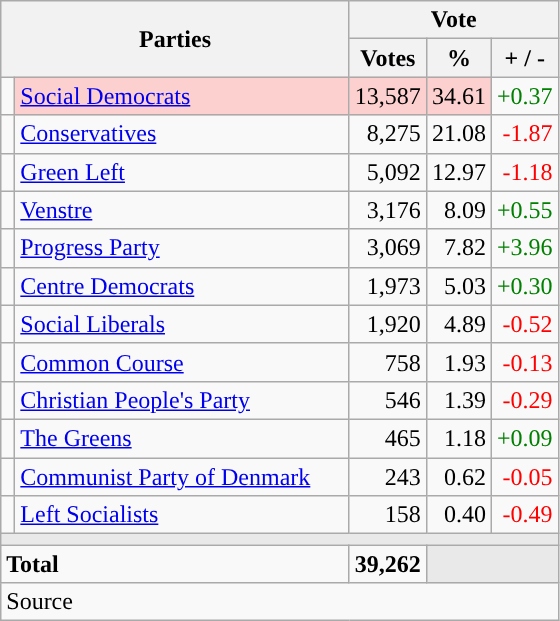<table class="wikitable" style="text-align:right;">
<tr>
<th style="text-align:centre;" rowspan="2" colspan="2" width="225">Parties</th>
<th colspan="3">Vote</th>
</tr>
<tr>
<th width="15">Votes</th>
<th width="15">%</th>
<th width="15">+ / -</th>
</tr>
<tr>
<td width="2" style="color:inherit;background:"></td>
<td bgcolor=#fbd0ce  align="left"><a href='#'>Social Democrats</a></td>
<td bgcolor=#fbd0ce>13,587</td>
<td bgcolor=#fbd0ce>34.61</td>
<td style=color:green;>+0.37</td>
</tr>
<tr>
<td width="2" style="color:inherit;background:"></td>
<td align="left"><a href='#'>Conservatives</a></td>
<td>8,275</td>
<td>21.08</td>
<td style=color:red;>-1.87</td>
</tr>
<tr>
<td width="2" style="color:inherit;background:"></td>
<td align="left"><a href='#'>Green Left</a></td>
<td>5,092</td>
<td>12.97</td>
<td style=color:red;>-1.18</td>
</tr>
<tr>
<td width="2" style="color:inherit;background:"></td>
<td align="left"><a href='#'>Venstre</a></td>
<td>3,176</td>
<td>8.09</td>
<td style=color:green;>+0.55</td>
</tr>
<tr>
<td width="2" style="color:inherit;background:"></td>
<td align="left"><a href='#'>Progress Party</a></td>
<td>3,069</td>
<td>7.82</td>
<td style=color:green;>+3.96</td>
</tr>
<tr>
<td width="2" style="color:inherit;background:"></td>
<td align="left"><a href='#'>Centre Democrats</a></td>
<td>1,973</td>
<td>5.03</td>
<td style=color:green;>+0.30</td>
</tr>
<tr>
<td width="2" style="color:inherit;background:"></td>
<td align="left"><a href='#'>Social Liberals</a></td>
<td>1,920</td>
<td>4.89</td>
<td style=color:red;>-0.52</td>
</tr>
<tr>
<td width="2" style="color:inherit;background:"></td>
<td align="left"><a href='#'>Common Course</a></td>
<td>758</td>
<td>1.93</td>
<td style=color:red;>-0.13</td>
</tr>
<tr>
<td width="2" style="color:inherit;background:"></td>
<td align="left"><a href='#'>Christian People's Party</a></td>
<td>546</td>
<td>1.39</td>
<td style=color:red;>-0.29</td>
</tr>
<tr>
<td width="2" style="color:inherit;background:"></td>
<td align="left"><a href='#'>The Greens</a></td>
<td>465</td>
<td>1.18</td>
<td style=color:green;>+0.09</td>
</tr>
<tr>
<td width="2" style="color:inherit;background:"></td>
<td align="left"><a href='#'>Communist Party of Denmark</a></td>
<td>243</td>
<td>0.62</td>
<td style=color:red;>-0.05</td>
</tr>
<tr>
<td width="2" style="color:inherit;background:"></td>
<td align="left"><a href='#'>Left Socialists</a></td>
<td>158</td>
<td>0.40</td>
<td style=color:red;>-0.49</td>
</tr>
<tr>
<td colspan="7" bgcolor="#E9E9E9"></td>
</tr>
<tr>
<td align="left" colspan="2"><strong>Total</strong></td>
<td><strong>39,262</strong></td>
<td bgcolor="#E9E9E9" colspan="2"></td>
</tr>
<tr>
<td align="left" colspan="6">Source</td>
</tr>
</table>
